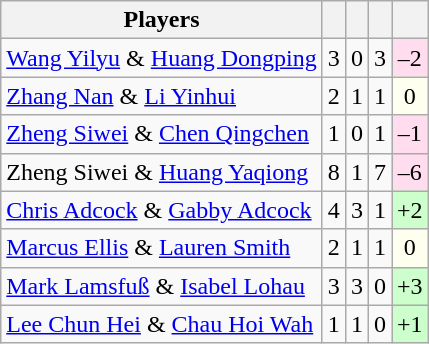<table class="sortable wikitable" style="text-align:center">
<tr>
<th>Players</th>
<th></th>
<th></th>
<th></th>
<th></th>
</tr>
<tr>
<td align="left"> <a href='#'>Wang Yilyu</a> & <a href='#'>Huang Dongping</a></td>
<td>3</td>
<td>0</td>
<td>3</td>
<td bgcolor="#ffddee">–2</td>
</tr>
<tr>
<td align="left"> <a href='#'>Zhang Nan</a> & <a href='#'>Li Yinhui</a></td>
<td>2</td>
<td>1</td>
<td>1</td>
<td bgcolor="#fffff0">0</td>
</tr>
<tr>
<td align="left"> <a href='#'>Zheng Siwei</a> & <a href='#'>Chen Qingchen</a></td>
<td>1</td>
<td>0</td>
<td>1</td>
<td bgcolor="#ffddee">–1</td>
</tr>
<tr>
<td align="left"> Zheng Siwei & <a href='#'>Huang Yaqiong</a></td>
<td>8</td>
<td>1</td>
<td>7</td>
<td bgcolor="#ffddee">–6</td>
</tr>
<tr>
<td align="left"> <a href='#'>Chris Adcock</a> & <a href='#'>Gabby Adcock</a></td>
<td>4</td>
<td>3</td>
<td>1</td>
<td bgcolor="#ccffcc">+2</td>
</tr>
<tr>
<td align="left"> <a href='#'>Marcus Ellis</a> & <a href='#'>Lauren Smith</a></td>
<td>2</td>
<td>1</td>
<td>1</td>
<td bgcolor="#fffff0">0</td>
</tr>
<tr>
<td align="left"> <a href='#'>Mark Lamsfuß</a> & <a href='#'>Isabel Lohau</a></td>
<td>3</td>
<td>3</td>
<td>0</td>
<td bgcolor="#ccffcc">+3</td>
</tr>
<tr>
<td align="left"> <a href='#'>Lee Chun Hei</a> & <a href='#'>Chau Hoi Wah</a></td>
<td>1</td>
<td>1</td>
<td>0</td>
<td bgcolor="#ccffcc">+1</td>
</tr>
</table>
